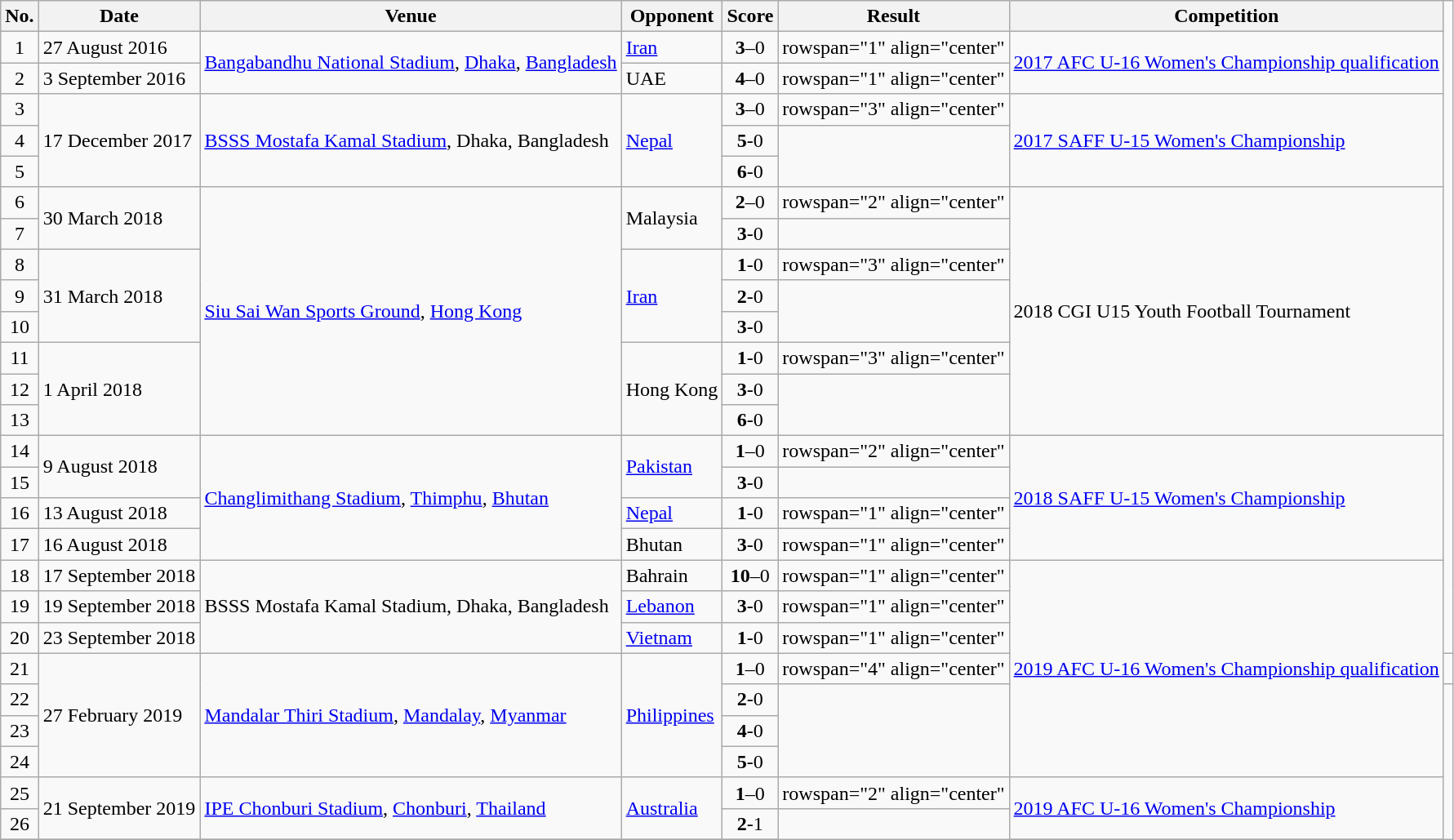<table class="wikitable">
<tr>
<th>No.</th>
<th>Date</th>
<th>Venue</th>
<th>Opponent</th>
<th>Score</th>
<th>Result</th>
<th>Competition</th>
</tr>
<tr>
<td align=center>1</td>
<td rowspan="1">27 August 2016</td>
<td rowspan="2"><a href='#'>Bangabandhu National Stadium</a>, <a href='#'>Dhaka</a>, <a href='#'>Bangladesh</a></td>
<td rowspan="1"><a href='#'>Iran</a></td>
<td align=center><strong>3</strong>–0</td>
<td>rowspan="1" align="center" </td>
<td rowspan="2"><a href='#'>2017 AFC U-16 Women's Championship qualification</a></td>
</tr>
<tr>
<td align=center>2</td>
<td rowspan="1">3 September 2016</td>
<td rowspan="1">UAE</td>
<td align=center><strong>4</strong>–0</td>
<td>rowspan="1" align="center" </td>
</tr>
<tr>
<td align=center>3</td>
<td rowspan="3">17 December 2017</td>
<td rowspan="3"><a href='#'>BSSS Mostafa Kamal Stadium</a>, Dhaka, Bangladesh</td>
<td rowspan="3"><a href='#'>Nepal</a></td>
<td align=center><strong>3</strong>–0</td>
<td>rowspan="3" align="center" </td>
<td rowspan="3"><a href='#'>2017 SAFF U-15 Women's Championship</a></td>
</tr>
<tr>
<td align=center>4</td>
<td align=center><strong>5</strong>-0</td>
</tr>
<tr>
<td align=center>5</td>
<td align=center><strong>6</strong>-0</td>
</tr>
<tr>
<td align=center>6</td>
<td rowspan="2">30 March 2018</td>
<td rowspan="8"><a href='#'>Siu Sai Wan Sports Ground</a>, <a href='#'>Hong Kong</a></td>
<td rowspan="2">Malaysia</td>
<td align=center><strong>2</strong>–0</td>
<td>rowspan="2" align="center" </td>
<td rowspan="8">2018 CGI U15 Youth Football Tournament</td>
</tr>
<tr>
<td align=center>7</td>
<td align=center><strong>3</strong>-0</td>
</tr>
<tr>
<td align=center>8</td>
<td rowspan="3">31 March 2018</td>
<td rowspan="3"><a href='#'>Iran</a></td>
<td align=center><strong>1</strong>-0</td>
<td>rowspan="3" align="center" </td>
</tr>
<tr>
<td align=center>9</td>
<td align=center><strong>2</strong>-0</td>
</tr>
<tr>
<td align=center>10</td>
<td align=center><strong>3</strong>-0</td>
</tr>
<tr>
<td align=center>11</td>
<td rowspan="3">1 April 2018</td>
<td rowspan="3">Hong Kong</td>
<td align=center><strong>1</strong>-0</td>
<td>rowspan="3" align="center" </td>
</tr>
<tr>
<td align=center>12</td>
<td align=center><strong>3</strong>-0</td>
</tr>
<tr>
<td align=center>13</td>
<td align=center><strong>6</strong>-0</td>
</tr>
<tr>
<td align=center>14</td>
<td rowspan="2">9 August 2018</td>
<td rowspan="4"><a href='#'>Changlimithang Stadium</a>, <a href='#'>Thimphu</a>, <a href='#'>Bhutan</a></td>
<td rowspan="2"><a href='#'>Pakistan</a></td>
<td align=center><strong>1</strong>–0</td>
<td>rowspan="2" align="center" </td>
<td rowspan="4"><a href='#'>2018 SAFF U-15 Women's Championship</a></td>
</tr>
<tr>
<td align=center>15</td>
<td align=center><strong>3</strong>-0</td>
</tr>
<tr>
<td align=center>16</td>
<td rowspan="1">13 August 2018</td>
<td rowspan="1"><a href='#'>Nepal</a></td>
<td align=center><strong>1</strong>-0</td>
<td>rowspan="1" align="center" </td>
</tr>
<tr>
<td align=center>17</td>
<td rowspan="1">16 August 2018</td>
<td rowspan="1">Bhutan</td>
<td align=center><strong>3</strong>-0</td>
<td>rowspan="1" align="center" </td>
</tr>
<tr>
<td align=center>18</td>
<td rowspan="1">17 September 2018</td>
<td rowspan="3">BSSS Mostafa Kamal Stadium, Dhaka, Bangladesh</td>
<td rowspan="1">Bahrain</td>
<td align=center><strong>10</strong>–0</td>
<td>rowspan="1" align="center" </td>
<td rowspan="7"><a href='#'>2019 AFC U-16 Women's Championship qualification</a></td>
</tr>
<tr>
<td align=center>19</td>
<td rowspan="1">19 September 2018</td>
<td rowspan="1"><a href='#'>Lebanon</a></td>
<td align=center><strong>3</strong>-0</td>
<td>rowspan="1" align="center" </td>
</tr>
<tr>
<td align=center>20</td>
<td rowspan="1">23 September 2018</td>
<td rowspan="1"><a href='#'>Vietnam</a></td>
<td align=center><strong>1</strong>-0</td>
<td>rowspan="1" align="center" </td>
</tr>
<tr>
<td align=center>21</td>
<td rowspan="4">27 February 2019</td>
<td rowspan="4"><a href='#'>Mandalar Thiri Stadium</a>, <a href='#'>Mandalay</a>, <a href='#'>Myanmar</a></td>
<td rowspan="4"><a href='#'>Philippines</a></td>
<td align=center><strong>1</strong>–0</td>
<td>rowspan="4" align="center" </td>
<td></td>
</tr>
<tr>
<td align=center>22</td>
<td align=center><strong>2</strong>-0</td>
</tr>
<tr>
<td align=center>23</td>
<td align=center><strong>4</strong>-0</td>
</tr>
<tr>
<td align=center>24</td>
<td align=center><strong>5</strong>-0</td>
</tr>
<tr>
<td align=center>25</td>
<td rowspan="2">21 September 2019</td>
<td rowspan="2"><a href='#'>IPE Chonburi Stadium</a>, <a href='#'>Chonburi</a>, <a href='#'>Thailand</a></td>
<td rowspan="2"><a href='#'>Australia</a></td>
<td align=center><strong>1</strong>–0</td>
<td>rowspan="2" align="center" </td>
<td rowspan="2"><a href='#'>2019 AFC U-16 Women's Championship</a></td>
</tr>
<tr>
<td align=center>26</td>
<td align=center><strong>2</strong>-1</td>
</tr>
<tr>
</tr>
</table>
